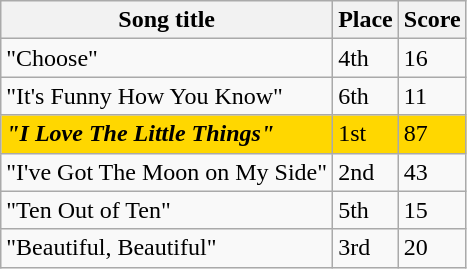<table class="sortable wikitable">
<tr>
<th>Song title</th>
<th>Place</th>
<th>Score</th>
</tr>
<tr>
<td>"Choose"</td>
<td>4th</td>
<td>16</td>
</tr>
<tr>
<td>"It's Funny How You Know"</td>
<td>6th</td>
<td>11</td>
</tr>
<tr style="background:gold;">
<td><strong><em>"I Love The Little Things"</em></strong></td>
<td>1st</td>
<td>87</td>
</tr>
<tr>
<td>"I've Got The Moon on My Side"</td>
<td>2nd</td>
<td>43</td>
</tr>
<tr>
<td>"Ten Out of Ten"</td>
<td>5th</td>
<td>15</td>
</tr>
<tr>
<td>"Beautiful, Beautiful"</td>
<td>3rd</td>
<td>20</td>
</tr>
</table>
